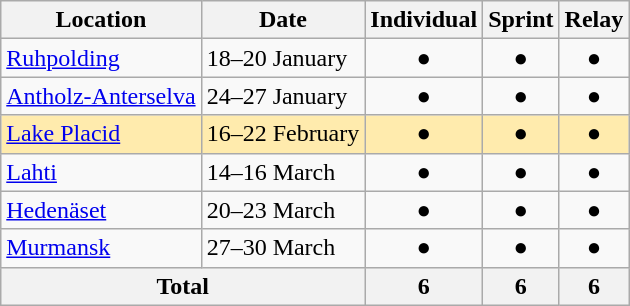<table class="wikitable" border="1">
<tr>
<th>Location</th>
<th>Date</th>
<th>Individual</th>
<th>Sprint</th>
<th>Relay</th>
</tr>
<tr align=center>
<td align=left> <a href='#'>Ruhpolding</a></td>
<td align=left>18–20 January</td>
<td>●</td>
<td>●</td>
<td>●</td>
</tr>
<tr align=center>
<td align=left> <a href='#'>Antholz-Anterselva</a></td>
<td align=left>24–27 January</td>
<td>●</td>
<td>●</td>
<td>●</td>
</tr>
<tr align=center style="background:#FFEBAD">
<td align=left> <a href='#'>Lake Placid</a></td>
<td align=left>16–22 February</td>
<td>●</td>
<td>●</td>
<td>●</td>
</tr>
<tr align=center>
<td align=left> <a href='#'>Lahti</a></td>
<td align=left>14–16 March</td>
<td>●</td>
<td>●</td>
<td>●</td>
</tr>
<tr align=center>
<td align=left> <a href='#'>Hedenäset</a></td>
<td align=left>20–23 March</td>
<td>●</td>
<td>●</td>
<td>●</td>
</tr>
<tr align=center>
<td align=left> <a href='#'>Murmansk</a></td>
<td align=left>27–30 March</td>
<td>●</td>
<td>●</td>
<td>●</td>
</tr>
<tr align=center>
<th colspan="2">Total</th>
<th>6</th>
<th>6</th>
<th>6</th>
</tr>
</table>
